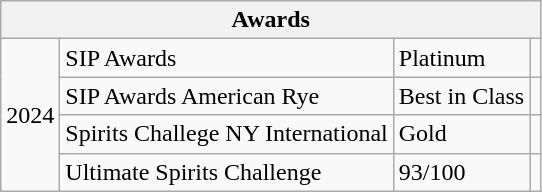<table class="wikitable">
<tr>
<th colspan="4">Awards</th>
</tr>
<tr>
<td rowspan="4">2024</td>
<td>SIP Awards</td>
<td> Platinum</td>
<td></td>
</tr>
<tr>
<td>SIP Awards American Rye</td>
<td> Best in Class</td>
<td></td>
</tr>
<tr>
<td>Spirits Challege NY International</td>
<td> Gold</td>
<td></td>
</tr>
<tr>
<td>Ultimate Spirits Challenge</td>
<td> 93/100</td>
<td></td>
</tr>
</table>
